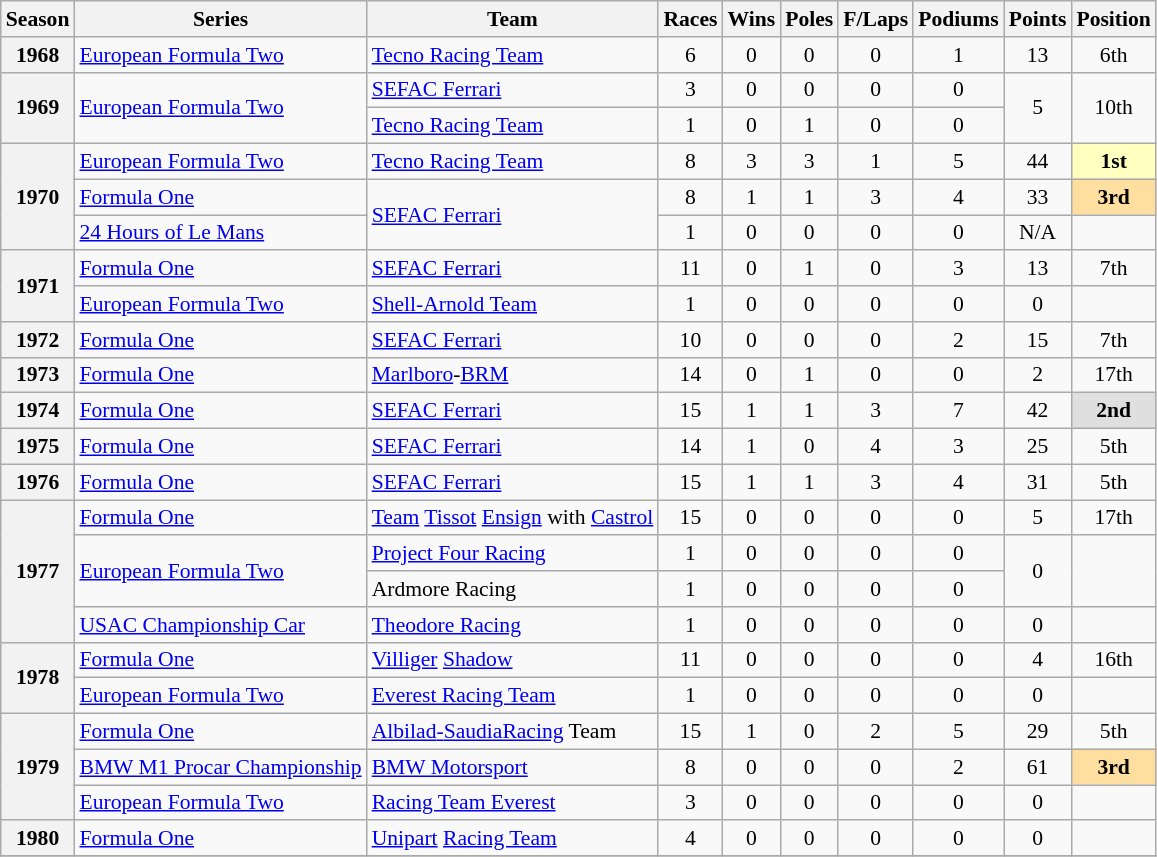<table class="wikitable" style="font-size: 90%; text-align:center">
<tr>
<th>Season</th>
<th>Series</th>
<th>Team</th>
<th>Races</th>
<th>Wins</th>
<th>Poles</th>
<th>F/Laps</th>
<th>Podiums</th>
<th>Points</th>
<th>Position</th>
</tr>
<tr>
<th>1968</th>
<td align=left><a href='#'>European Formula Two</a></td>
<td align=left><a href='#'>Tecno Racing Team</a></td>
<td>6</td>
<td>0</td>
<td>0</td>
<td>0</td>
<td>1</td>
<td>13</td>
<td>6th</td>
</tr>
<tr>
<th rowspan=2>1969</th>
<td rowspan="2" style="text-align:left"><a href='#'>European Formula Two</a></td>
<td align=left><a href='#'>SEFAC Ferrari</a></td>
<td>3</td>
<td>0</td>
<td>0</td>
<td>0</td>
<td>0</td>
<td rowspan=2>5</td>
<td rowspan=2>10th</td>
</tr>
<tr>
<td align=left><a href='#'>Tecno Racing Team</a></td>
<td>1</td>
<td>0</td>
<td>1</td>
<td>0</td>
<td>0</td>
</tr>
<tr>
<th rowspan=3>1970</th>
<td align=left><a href='#'>European Formula Two</a></td>
<td align=left><a href='#'>Tecno Racing Team</a></td>
<td>8</td>
<td>3</td>
<td>3</td>
<td>1</td>
<td>5</td>
<td>44</td>
<td style="background:#FFFFBF"><strong>1st</strong></td>
</tr>
<tr>
<td align=left><a href='#'>Formula One</a></td>
<td rowspan="2" style="text-align:left"><a href='#'>SEFAC Ferrari</a></td>
<td>8</td>
<td>1</td>
<td>1</td>
<td>3</td>
<td>4</td>
<td>33</td>
<td style="background:#FFDF9F"><strong>3rd</strong></td>
</tr>
<tr>
<td align=left><a href='#'>24 Hours of Le Mans</a></td>
<td>1</td>
<td>0</td>
<td>0</td>
<td>0</td>
<td>0</td>
<td>N/A</td>
<td></td>
</tr>
<tr>
<th rowspan=2>1971</th>
<td align=left><a href='#'>Formula One</a></td>
<td align=left><a href='#'>SEFAC Ferrari</a></td>
<td>11</td>
<td>0</td>
<td>1</td>
<td>0</td>
<td>3</td>
<td>13</td>
<td>7th</td>
</tr>
<tr>
<td align=left><a href='#'>European Formula Two</a></td>
<td align=left><a href='#'>Shell-Arnold Team</a></td>
<td>1</td>
<td>0</td>
<td>0</td>
<td>0</td>
<td>0</td>
<td>0</td>
<td></td>
</tr>
<tr>
<th>1972</th>
<td align=left><a href='#'>Formula One</a></td>
<td align=left><a href='#'>SEFAC Ferrari</a></td>
<td>10</td>
<td>0</td>
<td>0</td>
<td>0</td>
<td>2</td>
<td>15</td>
<td>7th</td>
</tr>
<tr>
<th>1973</th>
<td align=left><a href='#'>Formula One</a></td>
<td align=left><a href='#'>Marlboro</a>-<a href='#'>BRM</a></td>
<td>14</td>
<td>0</td>
<td>1</td>
<td>0</td>
<td>0</td>
<td>2</td>
<td>17th</td>
</tr>
<tr>
<th>1974</th>
<td align=left><a href='#'>Formula One</a></td>
<td align=left><a href='#'>SEFAC Ferrari</a></td>
<td>15</td>
<td>1</td>
<td>1</td>
<td>3</td>
<td>7</td>
<td>42</td>
<td style="background:#DFDFDF"><strong>2nd</strong></td>
</tr>
<tr>
<th>1975</th>
<td align=left><a href='#'>Formula One</a></td>
<td align=left><a href='#'>SEFAC Ferrari</a></td>
<td>14</td>
<td>1</td>
<td>0</td>
<td>4</td>
<td>3</td>
<td>25</td>
<td>5th</td>
</tr>
<tr>
<th>1976</th>
<td align=left><a href='#'>Formula One</a></td>
<td align=left><a href='#'>SEFAC Ferrari</a></td>
<td>15</td>
<td>1</td>
<td>1</td>
<td>3</td>
<td>4</td>
<td>31</td>
<td>5th</td>
</tr>
<tr>
<th rowspan=4>1977</th>
<td align=left><a href='#'>Formula One</a></td>
<td align=left><a href='#'>Team</a> <a href='#'>Tissot</a> <a href='#'>Ensign</a> with <a href='#'>Castrol</a></td>
<td>15</td>
<td>0</td>
<td>0</td>
<td>0</td>
<td>0</td>
<td>5</td>
<td>17th</td>
</tr>
<tr>
<td rowspan="2" style="text-align:left"><a href='#'>European Formula Two</a></td>
<td align=left><a href='#'>Project Four Racing</a></td>
<td>1</td>
<td>0</td>
<td>0</td>
<td>0</td>
<td>0</td>
<td rowspan=2>0</td>
<td rowspan=2></td>
</tr>
<tr>
<td align=left>Ardmore Racing</td>
<td>1</td>
<td>0</td>
<td>0</td>
<td>0</td>
<td>0</td>
</tr>
<tr>
<td align=left><a href='#'>USAC Championship Car</a></td>
<td align=left><a href='#'>Theodore Racing</a></td>
<td>1</td>
<td>0</td>
<td>0</td>
<td>0</td>
<td>0</td>
<td>0</td>
<td></td>
</tr>
<tr>
<th rowspan=2>1978</th>
<td align=left><a href='#'>Formula One</a></td>
<td align=left><a href='#'>Villiger</a> <a href='#'>Shadow</a></td>
<td>11</td>
<td>0</td>
<td>0</td>
<td>0</td>
<td>0</td>
<td>4</td>
<td>16th</td>
</tr>
<tr>
<td align=left><a href='#'>European Formula Two</a></td>
<td align=left><a href='#'>Everest Racing Team</a></td>
<td>1</td>
<td>0</td>
<td>0</td>
<td>0</td>
<td>0</td>
<td>0</td>
<td></td>
</tr>
<tr>
<th rowspan=3>1979</th>
<td align=left><a href='#'>Formula One</a></td>
<td align=left><a href='#'>Albilad</a><a href='#'>-</a><a href='#'>SaudiaRacing</a> Team</td>
<td>15</td>
<td>1</td>
<td>0</td>
<td>2</td>
<td>5</td>
<td>29</td>
<td>5th</td>
</tr>
<tr>
<td align=left><a href='#'>BMW M1 Procar Championship</a></td>
<td align=left><a href='#'>BMW Motorsport</a></td>
<td>8</td>
<td>0</td>
<td>0</td>
<td>0</td>
<td>2</td>
<td>61</td>
<td style="background:#FFDF9F"><strong>3rd</strong></td>
</tr>
<tr>
<td align=left><a href='#'>European Formula Two</a></td>
<td align=left><a href='#'>Racing Team Everest</a></td>
<td>3</td>
<td>0</td>
<td>0</td>
<td>0</td>
<td>0</td>
<td>0</td>
<td></td>
</tr>
<tr>
<th>1980</th>
<td align=left><a href='#'>Formula One</a></td>
<td align=left><a href='#'>Unipart</a> <a href='#'>Racing Team</a></td>
<td>4</td>
<td>0</td>
<td>0</td>
<td>0</td>
<td>0</td>
<td>0</td>
<td></td>
</tr>
<tr>
</tr>
</table>
